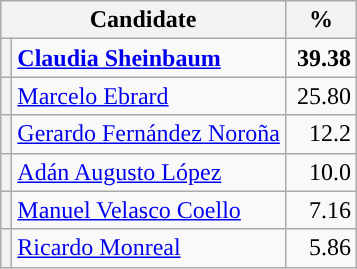<table class="wikitable" style="font-size:100%">
<tr>
<th colspan="2" style="width: 170px">Candidate</th>
<th style="width: 40px">%</th>
</tr>
<tr>
<th style="background-color: "></th>
<td><strong><a href='#'>Claudia Sheinbaum</a></strong></td>
<td align="right"><strong>39.38</strong></td>
</tr>
<tr>
<th style="background-color: "></th>
<td><a href='#'>Marcelo Ebrard</a></td>
<td align="right">25.80</td>
</tr>
<tr>
<th style="background-color: "></th>
<td><a href='#'>Gerardo Fernández Noroña</a></td>
<td align="right">12.2</td>
</tr>
<tr>
<th style="background-color: "></th>
<td><a href='#'>Adán Augusto López</a></td>
<td align="right">10.0</td>
</tr>
<tr>
<th style="background-color: "></th>
<td><a href='#'>Manuel Velasco Coello</a></td>
<td align="right">7.16</td>
</tr>
<tr>
<th style="background-color: "></th>
<td><a href='#'>Ricardo Monreal</a></td>
<td align="right">5.86</td>
</tr>
</table>
